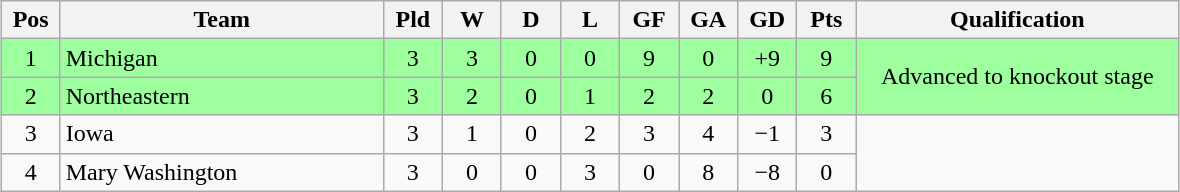<table class="wikitable" style="text-align:center; margin: 1em auto">
<tr>
<th style="width:2em">Pos</th>
<th style="width:13em">Team</th>
<th style="width:2em">Pld</th>
<th style="width:2em">W</th>
<th style="width:2em">D</th>
<th style="width:2em">L</th>
<th style="width:2em">GF</th>
<th style="width:2em">GA</th>
<th style="width:2em">GD</th>
<th style="width:2em">Pts</th>
<th style="width:13em">Qualification</th>
</tr>
<tr bgcolor="#9eff9e">
<td>1</td>
<td style="text-align:left">Michigan</td>
<td>3</td>
<td>3</td>
<td>0</td>
<td>0</td>
<td>9</td>
<td>0</td>
<td>+9</td>
<td>9</td>
<td rowspan="2">Advanced to knockout stage</td>
</tr>
<tr bgcolor="#9eff9e">
<td>2</td>
<td style="text-align:left">Northeastern</td>
<td>3</td>
<td>2</td>
<td>0</td>
<td>1</td>
<td>2</td>
<td>2</td>
<td>0</td>
<td>6</td>
</tr>
<tr>
<td>3</td>
<td style="text-align:left">Iowa</td>
<td>3</td>
<td>1</td>
<td>0</td>
<td>2</td>
<td>3</td>
<td>4</td>
<td>−1</td>
<td>3</td>
</tr>
<tr>
<td>4</td>
<td style="text-align:left">Mary Washington</td>
<td>3</td>
<td>0</td>
<td>0</td>
<td>3</td>
<td>0</td>
<td>8</td>
<td>−8</td>
<td>0</td>
</tr>
</table>
